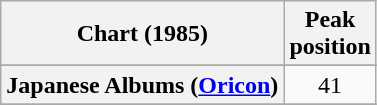<table class="wikitable sortable plainrowheaders">
<tr>
<th>Chart (1985)</th>
<th>Peak <br>position</th>
</tr>
<tr>
</tr>
<tr>
<th scope="row">Japanese Albums (<a href='#'>Oricon</a>)</th>
<td align="center">41</td>
</tr>
<tr>
</tr>
</table>
